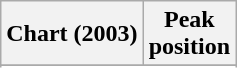<table class="wikitable sortable plainrowheaders">
<tr>
<th scope="col">Chart (2003)</th>
<th scope="col">Peak<br>position</th>
</tr>
<tr>
</tr>
<tr>
</tr>
<tr>
</tr>
<tr>
</tr>
<tr>
</tr>
</table>
